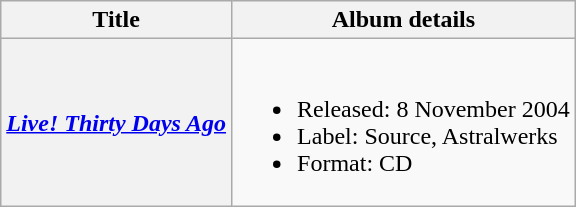<table class="wikitable plainrowheaders">
<tr>
<th scope="col">Title</th>
<th scope="col">Album details</th>
</tr>
<tr>
<th scope="row"><em><a href='#'>Live! Thirty Days Ago</a></em></th>
<td><br><ul><li>Released: 8 November 2004</li><li>Label: Source, Astralwerks</li><li>Format: CD</li></ul></td>
</tr>
</table>
